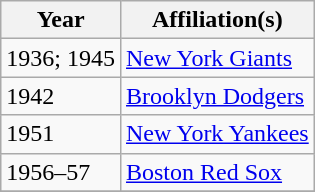<table class=wikitable>
<tr>
<th>Year</th>
<th>Affiliation(s)</th>
</tr>
<tr>
<td>1936; 1945</td>
<td><a href='#'>New York Giants</a></td>
</tr>
<tr>
<td>1942</td>
<td><a href='#'>Brooklyn Dodgers</a></td>
</tr>
<tr>
<td>1951</td>
<td><a href='#'>New York Yankees</a></td>
</tr>
<tr>
<td>1956–57</td>
<td><a href='#'>Boston Red Sox</a></td>
</tr>
<tr>
</tr>
</table>
